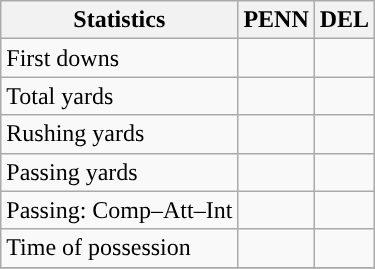<table class="wikitable" style="float: left;">
<tr>
<th>Statistics</th>
<th>PENN</th>
<th>DEL</th>
</tr>
<tr>
<td>First downs</td>
<td></td>
<td></td>
</tr>
<tr>
<td>Total yards</td>
<td></td>
<td></td>
</tr>
<tr>
<td>Rushing yards</td>
<td></td>
<td></td>
</tr>
<tr>
<td>Passing yards</td>
<td></td>
<td></td>
</tr>
<tr>
<td>Passing: Comp–Att–Int</td>
<td></td>
<td></td>
</tr>
<tr>
<td>Time of possession</td>
<td></td>
<td></td>
</tr>
<tr>
</tr>
</table>
